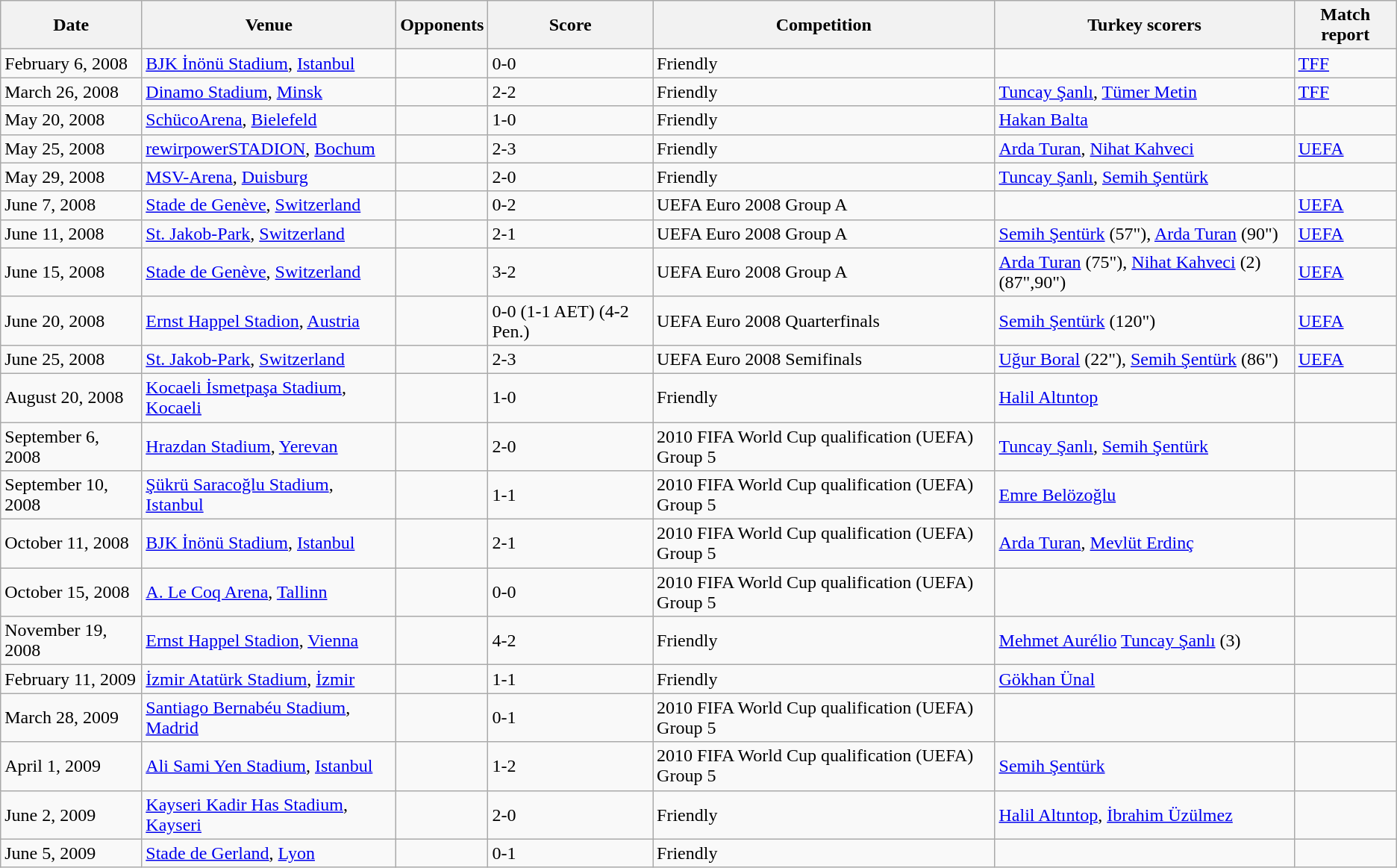<table class="wikitable">
<tr>
<th>Date</th>
<th>Venue</th>
<th>Opponents</th>
<th>Score</th>
<th>Competition</th>
<th>Turkey scorers</th>
<th>Match report</th>
</tr>
<tr>
<td>February 6, 2008</td>
<td><a href='#'>BJK İnönü Stadium</a>, <a href='#'>Istanbul</a></td>
<td></td>
<td>0-0</td>
<td>Friendly</td>
<td></td>
<td><a href='#'>TFF</a></td>
</tr>
<tr>
<td>March 26, 2008</td>
<td><a href='#'>Dinamo Stadium</a>, <a href='#'>Minsk</a></td>
<td></td>
<td>2-2</td>
<td>Friendly</td>
<td><a href='#'>Tuncay Şanlı</a>, <a href='#'>Tümer Metin</a></td>
<td><a href='#'>TFF</a></td>
</tr>
<tr>
<td>May 20, 2008</td>
<td><a href='#'>SchücoArena</a>, <a href='#'>Bielefeld</a></td>
<td></td>
<td>1-0</td>
<td>Friendly</td>
<td><a href='#'>Hakan Balta</a></td>
<td></td>
</tr>
<tr>
<td>May 25, 2008</td>
<td><a href='#'>rewirpowerSTADION</a>, <a href='#'>Bochum</a></td>
<td></td>
<td>2-3</td>
<td>Friendly</td>
<td><a href='#'>Arda Turan</a>, <a href='#'>Nihat Kahveci</a></td>
<td><a href='#'>UEFA</a></td>
</tr>
<tr>
<td>May 29, 2008</td>
<td><a href='#'>MSV-Arena</a>, <a href='#'>Duisburg</a></td>
<td></td>
<td>2-0</td>
<td>Friendly</td>
<td><a href='#'>Tuncay Şanlı</a>, <a href='#'>Semih Şentürk</a></td>
<td></td>
</tr>
<tr>
<td>June 7, 2008</td>
<td><a href='#'>Stade de Genève</a>, <a href='#'>Switzerland</a></td>
<td></td>
<td>0-2</td>
<td>UEFA Euro 2008 Group A</td>
<td></td>
<td><a href='#'>UEFA</a></td>
</tr>
<tr>
<td>June 11, 2008</td>
<td><a href='#'>St. Jakob-Park</a>, <a href='#'>Switzerland</a></td>
<td></td>
<td>2-1</td>
<td>UEFA Euro 2008 Group A</td>
<td><a href='#'>Semih Şentürk</a> (57"), <a href='#'>Arda Turan</a> (90")</td>
<td><a href='#'>UEFA</a></td>
</tr>
<tr>
<td>June 15, 2008</td>
<td><a href='#'>Stade de Genève</a>, <a href='#'>Switzerland</a></td>
<td></td>
<td>3-2</td>
<td>UEFA Euro 2008 Group A</td>
<td><a href='#'>Arda Turan</a> (75"), <a href='#'>Nihat Kahveci</a> (2) (87",90")</td>
<td><a href='#'>UEFA</a></td>
</tr>
<tr>
<td>June 20, 2008</td>
<td><a href='#'>Ernst Happel Stadion</a>, <a href='#'>Austria</a></td>
<td></td>
<td>0-0 (1-1 AET) (4-2 Pen.)</td>
<td>UEFA Euro 2008 Quarterfinals</td>
<td><a href='#'>Semih Şentürk</a> (120")</td>
<td><a href='#'>UEFA</a></td>
</tr>
<tr>
<td>June 25, 2008</td>
<td><a href='#'>St. Jakob-Park</a>, <a href='#'>Switzerland</a></td>
<td></td>
<td>2-3</td>
<td>UEFA Euro 2008 Semifinals</td>
<td><a href='#'>Uğur Boral</a> (22"), <a href='#'>Semih Şentürk</a> (86")</td>
<td><a href='#'>UEFA</a></td>
</tr>
<tr>
<td>August 20, 2008</td>
<td><a href='#'>Kocaeli İsmetpaşa Stadium</a>, <a href='#'>Kocaeli</a></td>
<td></td>
<td>1-0</td>
<td>Friendly</td>
<td><a href='#'>Halil Altıntop</a></td>
<td></td>
</tr>
<tr>
<td>September 6, 2008</td>
<td><a href='#'>Hrazdan Stadium</a>, <a href='#'>Yerevan</a></td>
<td></td>
<td>2-0</td>
<td>2010 FIFA World Cup qualification (UEFA) Group 5</td>
<td><a href='#'>Tuncay Şanlı</a>, <a href='#'>Semih Şentürk</a></td>
<td></td>
</tr>
<tr>
<td>September 10, 2008</td>
<td><a href='#'>Şükrü Saracoğlu Stadium</a>, <a href='#'>Istanbul</a></td>
<td></td>
<td>1-1</td>
<td>2010 FIFA World Cup qualification (UEFA) Group 5</td>
<td><a href='#'>Emre Belözoğlu</a></td>
<td></td>
</tr>
<tr>
<td>October 11, 2008</td>
<td><a href='#'>BJK İnönü Stadium</a>, <a href='#'>Istanbul</a></td>
<td></td>
<td>2-1</td>
<td>2010 FIFA World Cup qualification (UEFA) Group 5</td>
<td><a href='#'>Arda Turan</a>, <a href='#'>Mevlüt Erdinç</a></td>
<td></td>
</tr>
<tr>
<td>October 15, 2008</td>
<td><a href='#'>A. Le Coq Arena</a>, <a href='#'>Tallinn</a></td>
<td></td>
<td>0-0</td>
<td>2010 FIFA World Cup qualification (UEFA) Group 5</td>
<td></td>
<td></td>
</tr>
<tr>
<td>November 19, 2008</td>
<td><a href='#'>Ernst Happel Stadion</a>, <a href='#'>Vienna</a></td>
<td></td>
<td>4-2</td>
<td>Friendly</td>
<td><a href='#'>Mehmet Aurélio</a> <a href='#'>Tuncay Şanlı</a> (3)</td>
<td></td>
</tr>
<tr>
<td>February 11, 2009</td>
<td><a href='#'>İzmir Atatürk Stadium</a>, <a href='#'>İzmir</a></td>
<td></td>
<td>1-1</td>
<td>Friendly</td>
<td><a href='#'>Gökhan Ünal</a></td>
<td></td>
</tr>
<tr>
<td>March 28, 2009</td>
<td><a href='#'>Santiago Bernabéu Stadium</a>, <a href='#'>Madrid</a></td>
<td></td>
<td>0-1</td>
<td>2010 FIFA World Cup qualification (UEFA) Group 5</td>
<td></td>
<td></td>
</tr>
<tr>
<td>April 1, 2009</td>
<td><a href='#'>Ali Sami Yen Stadium</a>, <a href='#'>Istanbul</a></td>
<td></td>
<td>1-2</td>
<td>2010 FIFA World Cup qualification (UEFA) Group 5</td>
<td><a href='#'>Semih Şentürk</a></td>
<td></td>
</tr>
<tr>
<td>June 2, 2009</td>
<td><a href='#'>Kayseri Kadir Has Stadium</a>, <a href='#'>Kayseri</a></td>
<td></td>
<td>2-0</td>
<td>Friendly</td>
<td><a href='#'>Halil Altıntop</a>, <a href='#'>İbrahim Üzülmez</a></td>
<td></td>
</tr>
<tr>
<td>June 5, 2009</td>
<td><a href='#'>Stade de Gerland</a>, <a href='#'>Lyon</a></td>
<td></td>
<td>0-1</td>
<td>Friendly</td>
<td></td>
<td></td>
</tr>
</table>
